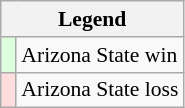<table class="wikitable" style="font-size:90%">
<tr>
<th colspan="2">Legend</th>
</tr>
<tr>
<td bgcolor=ddffdd> </td>
<td>Arizona State win</td>
</tr>
<tr>
<td bgcolor=ffdddd> </td>
<td>Arizona State loss</td>
</tr>
</table>
